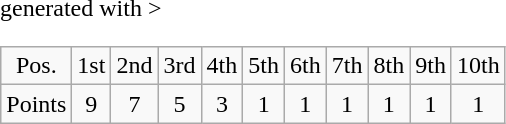<table class="wikitable" <hiddentext>generated with >
<tr align="center" valign="bottom">
<td>Pos.</td>
<td>1st</td>
<td>2nd</td>
<td>3rd</td>
<td>4th</td>
<td>5th</td>
<td>6th</td>
<td>7th</td>
<td>8th</td>
<td>9th</td>
<td>10th</td>
</tr>
<tr align="center" valign="bottom">
<td>Points</td>
<td>9</td>
<td>7</td>
<td>5</td>
<td>3</td>
<td>1</td>
<td>1</td>
<td>1</td>
<td>1</td>
<td>1</td>
<td>1</td>
</tr>
</table>
